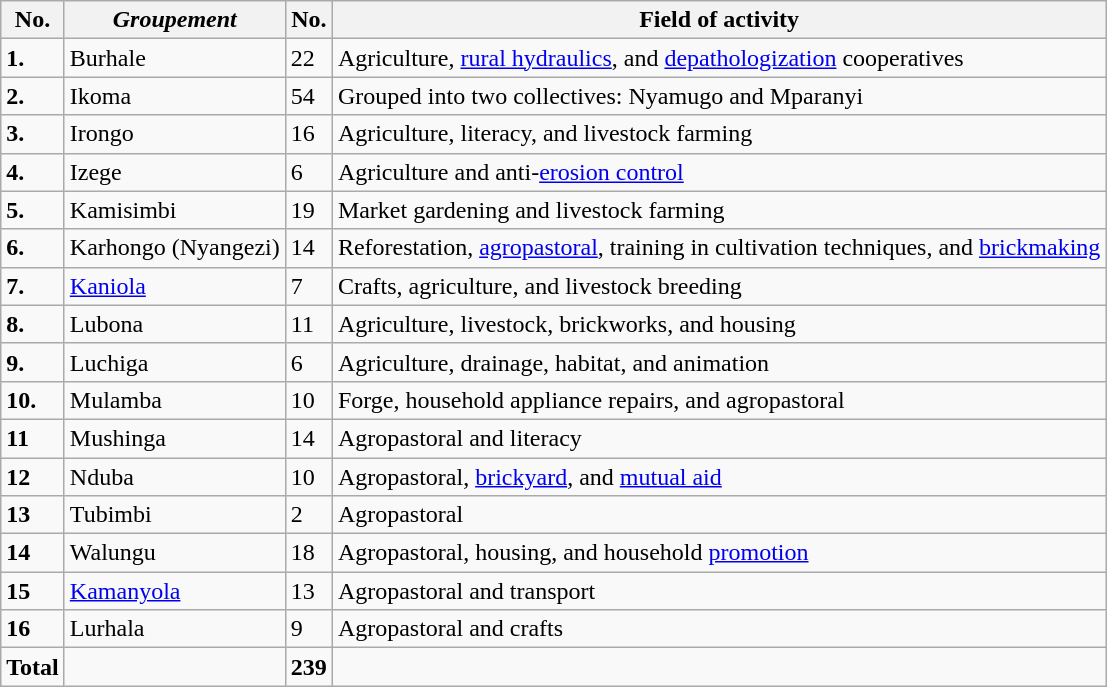<table class="wikitable">
<tr>
<th>No.</th>
<th><em>Groupement</em></th>
<th>No.</th>
<th>Field of activity</th>
</tr>
<tr>
<td><strong>1.</strong></td>
<td>Burhale</td>
<td>22</td>
<td>Agriculture, <a href='#'>rural hydraulics</a>, and <a href='#'>depathologization</a> cooperatives</td>
</tr>
<tr>
<td><strong>2.</strong></td>
<td>Ikoma</td>
<td>54</td>
<td>Grouped into two collectives: Nyamugo and Mparanyi</td>
</tr>
<tr>
<td><strong>3.</strong></td>
<td>Irongo</td>
<td>16</td>
<td>Agriculture, literacy, and livestock farming</td>
</tr>
<tr>
<td><strong>4.</strong></td>
<td>Izege</td>
<td>6</td>
<td>Agriculture and anti-<a href='#'>erosion control</a></td>
</tr>
<tr>
<td><strong>5.</strong></td>
<td>Kamisimbi</td>
<td>19</td>
<td>Market gardening and livestock farming</td>
</tr>
<tr>
<td><strong>6.</strong></td>
<td>Karhongo (Nyangezi)</td>
<td>14</td>
<td>Reforestation, <a href='#'>agropastoral</a>, training in cultivation techniques, and <a href='#'>brickmaking</a></td>
</tr>
<tr>
<td><strong>7.</strong></td>
<td><a href='#'>Kaniola</a></td>
<td>7</td>
<td>Crafts, agriculture, and livestock breeding</td>
</tr>
<tr>
<td><strong>8.</strong></td>
<td>Lubona</td>
<td>11</td>
<td>Agriculture, livestock, brickworks, and housing</td>
</tr>
<tr>
<td><strong>9.</strong></td>
<td>Luchiga</td>
<td>6</td>
<td>Agriculture, drainage, habitat, and animation</td>
</tr>
<tr>
<td><strong>10.</strong></td>
<td>Mulamba</td>
<td>10</td>
<td>Forge, household appliance repairs, and agropastoral</td>
</tr>
<tr>
<td><strong>11</strong></td>
<td>Mushinga</td>
<td>14</td>
<td>Agropastoral and literacy</td>
</tr>
<tr>
<td><strong>12</strong></td>
<td>Nduba</td>
<td>10</td>
<td>Agropastoral, <a href='#'>brickyard</a>, and <a href='#'>mutual aid</a></td>
</tr>
<tr>
<td><strong>13</strong></td>
<td>Tubimbi</td>
<td>2</td>
<td>Agropastoral</td>
</tr>
<tr>
<td><strong>14</strong></td>
<td>Walungu</td>
<td>18</td>
<td>Agropastoral, housing, and household <a href='#'>promotion</a></td>
</tr>
<tr>
<td><strong>15</strong></td>
<td><a href='#'>Kamanyola</a></td>
<td>13</td>
<td>Agropastoral and transport</td>
</tr>
<tr>
<td><strong>16</strong></td>
<td>Lurhala</td>
<td>9</td>
<td>Agropastoral and crafts</td>
</tr>
<tr>
<td rowspan="2"><strong>Total</strong></td>
<td rowspan="2"></td>
<td rowspan="2"><strong>239</strong></td>
<td rowspan="2"></td>
</tr>
</table>
